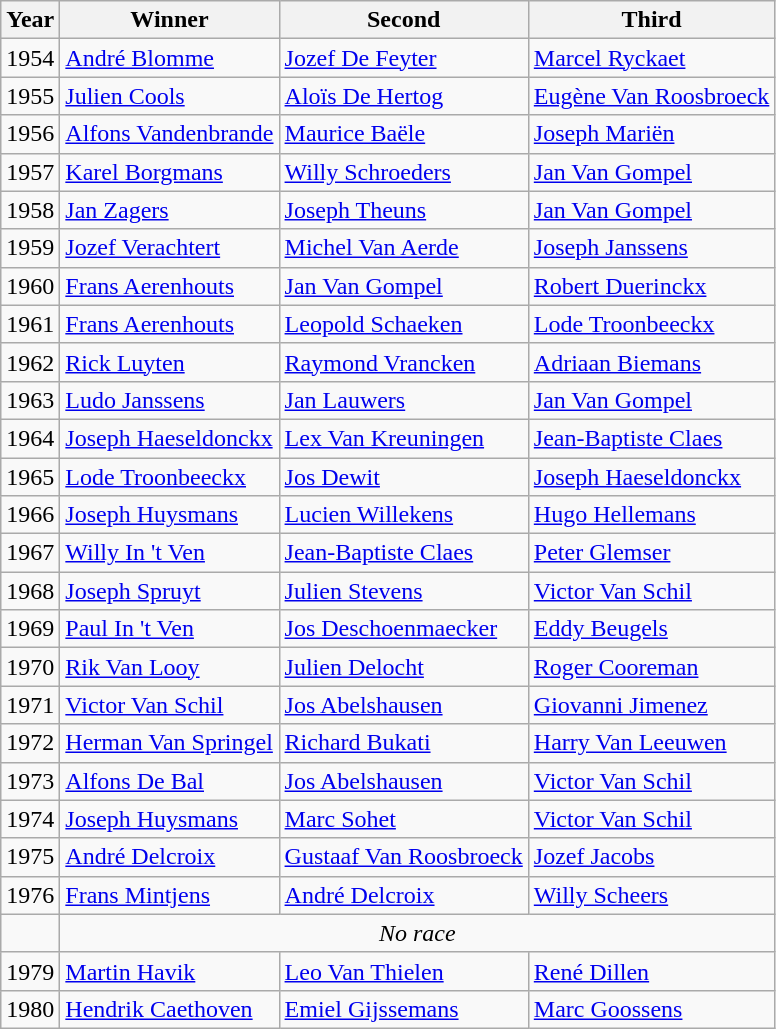<table class="wikitable">
<tr>
<th>Year</th>
<th>Winner</th>
<th>Second</th>
<th>Third</th>
</tr>
<tr>
<td>1954</td>
<td> <a href='#'>André Blomme</a></td>
<td> <a href='#'>Jozef De Feyter</a></td>
<td> <a href='#'>Marcel Ryckaet</a></td>
</tr>
<tr>
<td>1955</td>
<td> <a href='#'>Julien Cools</a></td>
<td> <a href='#'>Aloïs De Hertog</a></td>
<td> <a href='#'>Eugène Van Roosbroeck</a></td>
</tr>
<tr>
<td>1956</td>
<td> <a href='#'>Alfons Vandenbrande</a></td>
<td> <a href='#'>Maurice Baële</a></td>
<td> <a href='#'>Joseph Mariën</a></td>
</tr>
<tr>
<td>1957</td>
<td> <a href='#'>Karel Borgmans</a></td>
<td> <a href='#'>Willy Schroeders</a></td>
<td> <a href='#'>Jan Van Gompel</a></td>
</tr>
<tr>
<td>1958</td>
<td> <a href='#'>Jan Zagers</a></td>
<td> <a href='#'>Joseph Theuns</a></td>
<td> <a href='#'>Jan Van Gompel</a></td>
</tr>
<tr>
<td>1959</td>
<td> <a href='#'>Jozef Verachtert</a></td>
<td> <a href='#'>Michel Van Aerde</a></td>
<td> <a href='#'>Joseph Janssens</a></td>
</tr>
<tr>
<td>1960</td>
<td> <a href='#'>Frans Aerenhouts</a></td>
<td> <a href='#'>Jan Van Gompel</a></td>
<td> <a href='#'>Robert Duerinckx</a></td>
</tr>
<tr>
<td>1961</td>
<td> <a href='#'>Frans Aerenhouts</a></td>
<td> <a href='#'>Leopold Schaeken</a></td>
<td> <a href='#'>Lode Troonbeeckx</a></td>
</tr>
<tr>
<td>1962</td>
<td> <a href='#'>Rick Luyten</a></td>
<td> <a href='#'>Raymond Vrancken</a></td>
<td> <a href='#'>Adriaan Biemans</a></td>
</tr>
<tr>
<td>1963</td>
<td> <a href='#'>Ludo Janssens</a></td>
<td> <a href='#'>Jan Lauwers</a></td>
<td> <a href='#'>Jan Van Gompel</a></td>
</tr>
<tr>
<td>1964</td>
<td> <a href='#'>Joseph Haeseldonckx</a></td>
<td> <a href='#'>Lex Van Kreuningen</a></td>
<td> <a href='#'>Jean-Baptiste Claes</a></td>
</tr>
<tr>
<td>1965</td>
<td> <a href='#'>Lode Troonbeeckx</a></td>
<td> <a href='#'>Jos Dewit</a></td>
<td> <a href='#'>Joseph Haeseldonckx</a></td>
</tr>
<tr>
<td>1966</td>
<td> <a href='#'>Joseph Huysmans</a></td>
<td> <a href='#'>Lucien Willekens</a></td>
<td> <a href='#'>Hugo Hellemans</a></td>
</tr>
<tr>
<td>1967</td>
<td> <a href='#'>Willy In 't Ven</a></td>
<td> <a href='#'>Jean-Baptiste Claes</a></td>
<td> <a href='#'>Peter Glemser</a></td>
</tr>
<tr>
<td>1968</td>
<td> <a href='#'>Joseph Spruyt</a></td>
<td> <a href='#'>Julien Stevens</a></td>
<td> <a href='#'>Victor Van Schil</a></td>
</tr>
<tr>
<td>1969</td>
<td> <a href='#'>Paul In 't Ven</a></td>
<td> <a href='#'>Jos Deschoenmaecker</a></td>
<td> <a href='#'>Eddy Beugels</a></td>
</tr>
<tr>
<td>1970</td>
<td> <a href='#'>Rik Van Looy</a></td>
<td> <a href='#'>Julien Delocht</a></td>
<td> <a href='#'>Roger Cooreman</a></td>
</tr>
<tr>
<td>1971</td>
<td> <a href='#'>Victor Van Schil</a></td>
<td> <a href='#'>Jos Abelshausen</a></td>
<td> <a href='#'>Giovanni Jimenez</a></td>
</tr>
<tr>
<td>1972</td>
<td> <a href='#'>Herman Van Springel</a></td>
<td> <a href='#'>Richard Bukati</a></td>
<td> <a href='#'>Harry Van Leeuwen</a></td>
</tr>
<tr>
<td>1973</td>
<td> <a href='#'>Alfons De Bal</a></td>
<td> <a href='#'>Jos Abelshausen</a></td>
<td> <a href='#'>Victor Van Schil</a></td>
</tr>
<tr>
<td>1974</td>
<td> <a href='#'>Joseph Huysmans</a></td>
<td> <a href='#'>Marc Sohet</a></td>
<td> <a href='#'>Victor Van Schil</a></td>
</tr>
<tr>
<td>1975</td>
<td> <a href='#'>André Delcroix</a></td>
<td> <a href='#'>Gustaaf Van Roosbroeck</a></td>
<td> <a href='#'>Jozef Jacobs</a></td>
</tr>
<tr>
<td>1976</td>
<td> <a href='#'>Frans Mintjens</a></td>
<td> <a href='#'>André Delcroix</a></td>
<td> <a href='#'>Willy Scheers</a></td>
</tr>
<tr>
<td></td>
<td colspan="3" align="center"><em>No race</em></td>
</tr>
<tr>
<td>1979</td>
<td> <a href='#'>Martin Havik</a></td>
<td> <a href='#'>Leo Van Thielen</a></td>
<td> <a href='#'>René Dillen</a></td>
</tr>
<tr>
<td>1980</td>
<td> <a href='#'>Hendrik Caethoven</a></td>
<td> <a href='#'>Emiel Gijssemans</a></td>
<td> <a href='#'>Marc Goossens</a></td>
</tr>
</table>
